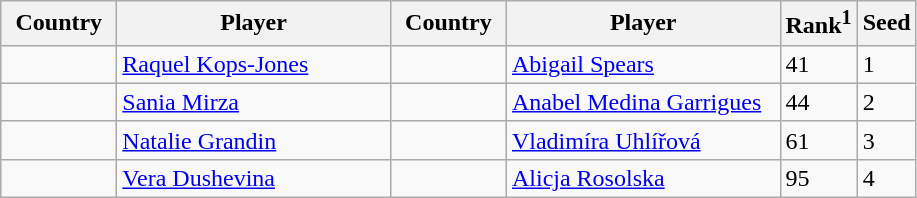<table class="sortable wikitable">
<tr>
<th width="70">Country</th>
<th width="175">Player</th>
<th width="70">Country</th>
<th width="175">Player</th>
<th>Rank<sup>1</sup></th>
<th>Seed</th>
</tr>
<tr>
<td></td>
<td><a href='#'>Raquel Kops-Jones</a></td>
<td></td>
<td><a href='#'>Abigail Spears</a></td>
<td>41</td>
<td>1</td>
</tr>
<tr>
<td></td>
<td><a href='#'>Sania Mirza</a></td>
<td></td>
<td><a href='#'>Anabel Medina Garrigues</a></td>
<td>44</td>
<td>2</td>
</tr>
<tr>
<td></td>
<td><a href='#'>Natalie Grandin</a></td>
<td></td>
<td><a href='#'>Vladimíra Uhlířová</a></td>
<td>61</td>
<td>3</td>
</tr>
<tr>
<td></td>
<td><a href='#'>Vera Dushevina</a></td>
<td></td>
<td><a href='#'>Alicja Rosolska</a></td>
<td>95</td>
<td>4</td>
</tr>
</table>
